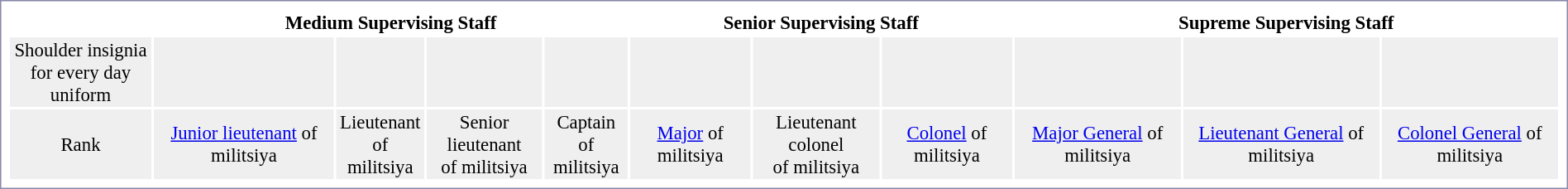<table width="100%" style="border:1px solid #8888aa; background-color:white; padding:5px; font-size:95%; margin: 0px 12px 12px 0px; text-align:center;">
<tr>
<th></th>
<th colspan="4">Medium Supervising Staff</th>
<th colspan="3">Senior Supervising Staff</th>
<th colspan="3">Supreme Supervising Staff</th>
</tr>
<tr style="background:#efefef;">
<td>Shoulder insignia<br>for every day uniform</td>
<td></td>
<td></td>
<td></td>
<td></td>
<td></td>
<td></td>
<td></td>
<td></td>
<td></td>
<td></td>
</tr>
<tr style="background:#efefef;">
<td>Rank</td>
<td><a href='#'>Junior lieutenant</a> of militsiya</td>
<td>Lieutenant<br>of militsiya</td>
<td>Senior lieutenant<br>of militsiya</td>
<td>Captain<br>of militsiya</td>
<td><a href='#'>Major</a> of militsiya</td>
<td>Lieutenant colonel<br>of militsiya</td>
<td><a href='#'>Colonel</a> of militsiya</td>
<td><a href='#'>Major General</a> of militsiya</td>
<td><a href='#'>Lieutenant General</a> of militsiya</td>
<td><a href='#'>Colonel General</a> of militsiya</td>
</tr>
</table>
